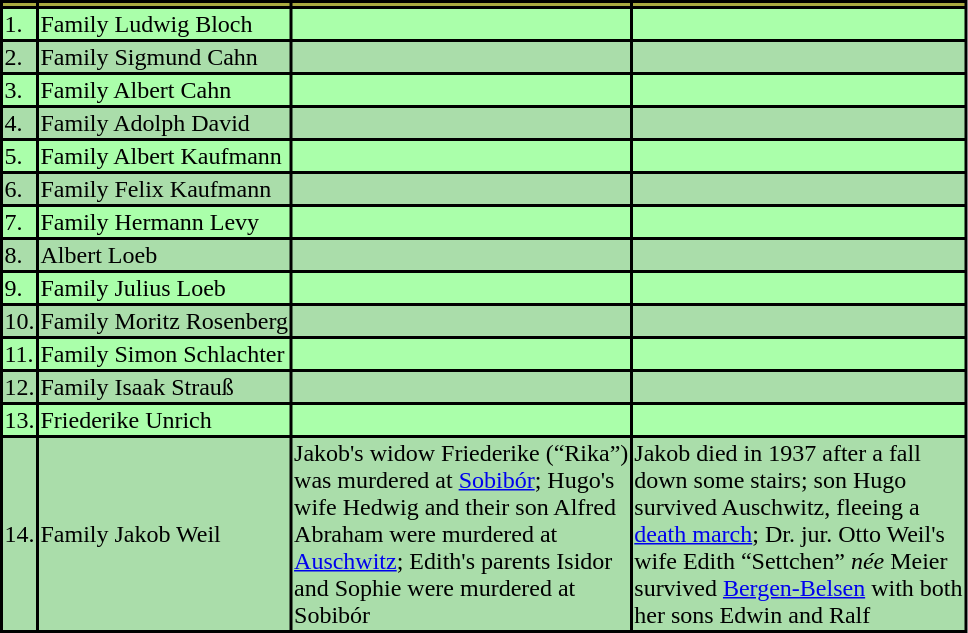<table style="background:black; color:black">
<tr>
<td bgcolor="aaaa40"></td>
<td bgcolor="aaaa40"></td>
<td bgcolor="aaaa40"></td>
<td bgcolor="aaaa40"></td>
</tr>
<tr>
<td bgcolor="aaffaa">1.</td>
<td bgcolor="aaffaa">Family Ludwig Bloch</td>
<td bgcolor="aaffaa"></td>
<td bgcolor="aaffaa"></td>
</tr>
<tr>
<td bgcolor="aaddaa">2.</td>
<td bgcolor="aaddaa">Family Sigmund Cahn</td>
<td bgcolor="aaddaa"></td>
<td bgcolor="aaddaa"></td>
</tr>
<tr>
<td bgcolor="aaffaa">3.</td>
<td bgcolor="aaffaa">Family Albert Cahn</td>
<td bgcolor="aaffaa"></td>
<td bgcolor="aaffaa"></td>
</tr>
<tr>
<td bgcolor="aaddaa">4.</td>
<td bgcolor="aaddaa">Family Adolph David</td>
<td bgcolor="aaddaa"></td>
<td bgcolor="aaddaa"></td>
</tr>
<tr>
<td bgcolor="aaffaa">5.</td>
<td bgcolor="aaffaa">Family Albert Kaufmann</td>
<td bgcolor="aaffaa"></td>
<td bgcolor="aaffaa"></td>
</tr>
<tr>
<td bgcolor="aaddaa">6.</td>
<td bgcolor="aaddaa">Family Felix Kaufmann</td>
<td bgcolor="aaddaa"></td>
<td bgcolor="aaddaa"></td>
</tr>
<tr>
<td bgcolor="aaffaa">7.</td>
<td bgcolor="aaffaa">Family Hermann Levy</td>
<td bgcolor="aaffaa"></td>
<td bgcolor="aaffaa"></td>
</tr>
<tr>
<td bgcolor="aaddaa">8.</td>
<td bgcolor="aaddaa">Albert Loeb</td>
<td bgcolor="aaddaa"></td>
<td bgcolor="aaddaa"></td>
</tr>
<tr>
<td bgcolor="aaffaa">9.</td>
<td bgcolor="aaffaa">Family Julius Loeb</td>
<td bgcolor="aaffaa"></td>
<td bgcolor="aaffaa"></td>
</tr>
<tr>
<td bgcolor="aaddaa">10.</td>
<td bgcolor="aaddaa">Family Moritz Rosenberg</td>
<td bgcolor="aaddaa"></td>
<td bgcolor="aaddaa"></td>
</tr>
<tr>
<td bgcolor="aaffaa">11.</td>
<td bgcolor="aaffaa">Family Simon Schlachter</td>
<td bgcolor="aaffaa"></td>
<td bgcolor="aaffaa"></td>
</tr>
<tr>
<td bgcolor="aaddaa">12.</td>
<td bgcolor="aaddaa">Family Isaak Strauß</td>
<td bgcolor="aaddaa"></td>
<td bgcolor="aaddaa"></td>
</tr>
<tr>
<td bgcolor="aaffaa">13.</td>
<td bgcolor="aaffaa">Friederike Unrich</td>
<td bgcolor="aaffaa"></td>
<td bgcolor="aaffaa"></td>
</tr>
<tr>
<td bgcolor="aaddaa">14.</td>
<td bgcolor="aaddaa">Family Jakob Weil</td>
<td bgcolor="aaddaa">Jakob's widow Friederike (“Rika”)<br>was murdered at <a href='#'>Sobibór</a>; Hugo's<br>wife Hedwig and their son Alfred<br>Abraham were murdered at<br><a href='#'>Auschwitz</a>; Edith's parents Isidor<br>and Sophie were murdered at<br>Sobibór</td>
<td bgcolor="aaddaa">Jakob died in 1937 after a fall<br>down some stairs; son Hugo<br>survived Auschwitz, fleeing a<br><a href='#'>death march</a>; Dr. jur. Otto Weil's<br>wife Edith “Settchen” <em>née</em> Meier<br>survived <a href='#'>Bergen-Belsen</a> with both<br>her sons Edwin and Ralf</td>
</tr>
</table>
